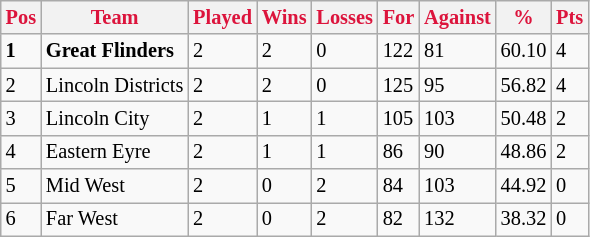<table style="font-size: 85%; text-align: left;" class="wikitable">
<tr>
<th style="color:crimson">Pos</th>
<th style="color:crimson">Team</th>
<th style="color:crimson">Played</th>
<th style="color:crimson">Wins</th>
<th style="color:crimson">Losses</th>
<th style="color:crimson">For</th>
<th style="color:crimson">Against</th>
<th style="color:crimson">%</th>
<th style="color:crimson">Pts</th>
</tr>
<tr>
<td><strong>1</strong></td>
<td><strong>Great Flinders</strong></td>
<td>2</td>
<td>2</td>
<td>0</td>
<td>122</td>
<td>81</td>
<td>60.10</td>
<td>4</td>
</tr>
<tr>
<td>2</td>
<td>Lincoln Districts</td>
<td>2</td>
<td>2</td>
<td>0</td>
<td>125</td>
<td>95</td>
<td>56.82</td>
<td>4</td>
</tr>
<tr>
<td>3</td>
<td>Lincoln City</td>
<td>2</td>
<td>1</td>
<td>1</td>
<td>105</td>
<td>103</td>
<td>50.48</td>
<td>2</td>
</tr>
<tr>
<td>4</td>
<td>Eastern Eyre</td>
<td>2</td>
<td>1</td>
<td>1</td>
<td>86</td>
<td>90</td>
<td>48.86</td>
<td>2</td>
</tr>
<tr>
<td>5</td>
<td>Mid West</td>
<td>2</td>
<td>0</td>
<td>2</td>
<td>84</td>
<td>103</td>
<td>44.92</td>
<td>0</td>
</tr>
<tr>
<td>6</td>
<td>Far West</td>
<td>2</td>
<td>0</td>
<td>2</td>
<td>82</td>
<td>132</td>
<td>38.32</td>
<td>0</td>
</tr>
</table>
